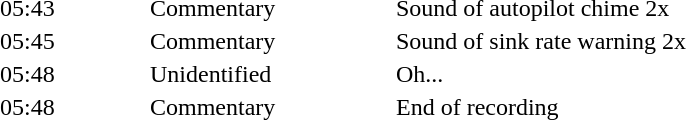<table align="center" style="border:none;" cellpadding="1">
<tr>
<th style="width:6.0em;"></th>
<th style="width:10.0em;"></th>
<th style="width:37.0em;"></th>
</tr>
<tr style="vertical-align:top;">
<td>05:43</td>
<td>Commentary</td>
<td>Sound of autopilot chime 2x</td>
</tr>
<tr style="vertical-align:top;">
<td>05:45</td>
<td>Commentary</td>
<td>Sound of sink rate warning 2x</td>
</tr>
<tr style="vertical-align:top;">
<td>05:48</td>
<td>Unidentified</td>
<td>Oh...</td>
</tr>
<tr style="vertical-align:top;">
<td>05:48</td>
<td>Commentary</td>
<td>End of recording</td>
</tr>
</table>
